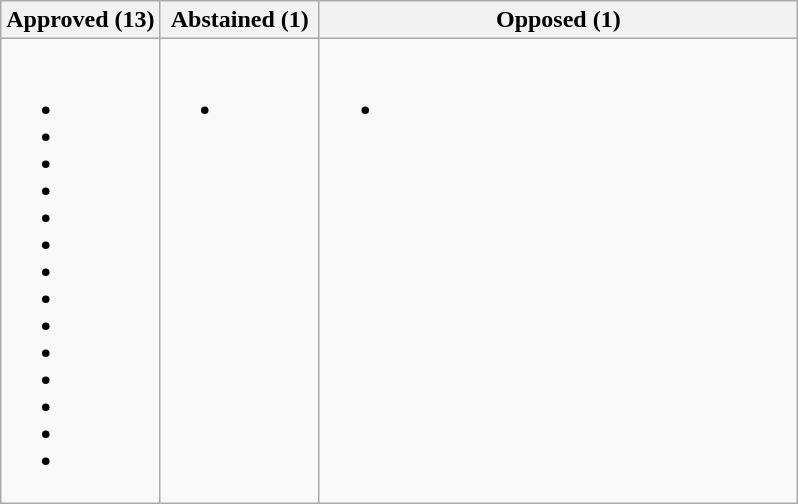<table class=wikitable>
<tr>
<th width="20%">Approved (13)</th>
<th width="20%">Abstained (1)</th>
<th width="60%">Opposed (1)</th>
</tr>
<tr valign=top>
<td><br><ul><li></li><li></li><li></li><li></li><li></li><li></li><li></li><li></li><li></li><li></li><li></li><li></li><li></li><li></li></ul></td>
<td><br><ul><li></li></ul></td>
<td><br><ul><li></li></ul></td>
</tr>
</table>
